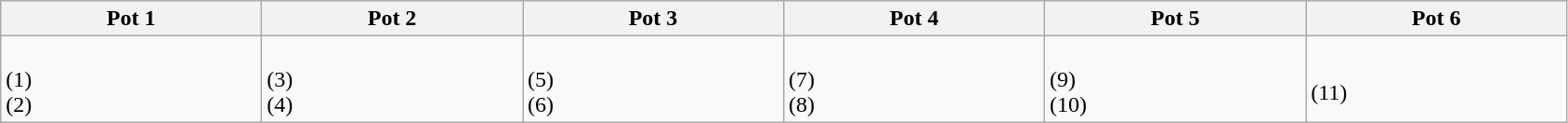<table class="wikitable" style="width:89%;">
<tr>
<th width=16.66%>Pot 1</th>
<th width=16.66%>Pot 2</th>
<th width=16.67%>Pot 3</th>
<th width=16.67%>Pot 4</th>
<th width=16.67%>Pot 5</th>
<th width=16.67%>Pot 6</th>
</tr>
<tr>
<td><br> (1) <br>
 (2)</td>
<td><br> (3) <br>
 (4) <br></td>
<td><br> (5) <br>
 (6) <br></td>
<td><br> (7) <br>
 (8) <br></td>
<td><br> (9) <br>
 (10) <br></td>
<td><br> (11)<br></td>
</tr>
</table>
